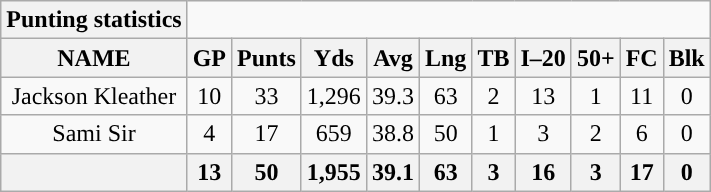<table class="wikitable sortable" style="text-align:center;">
<tr>
<th style="text-align:center; ">Punting statistics</th>
</tr>
<tr>
<th>NAME</th>
<th>GP</th>
<th>Punts</th>
<th>Yds</th>
<th>Avg</th>
<th>Lng</th>
<th>TB</th>
<th>I–20</th>
<th>50+</th>
<th>FC</th>
<th>Blk</th>
</tr>
<tr>
<td>Jackson Kleather</td>
<td>10</td>
<td>33</td>
<td>1,296</td>
<td>39.3</td>
<td>63</td>
<td>2</td>
<td>13</td>
<td>1</td>
<td>11</td>
<td>0</td>
</tr>
<tr>
<td>Sami Sir</td>
<td>4</td>
<td>17</td>
<td>659</td>
<td>38.8</td>
<td>50</td>
<td>1</td>
<td>3</td>
<td>2</td>
<td>6</td>
<td>0</td>
</tr>
<tr>
<th colspan="1"></th>
<th>13</th>
<th>50</th>
<th>1,955</th>
<th>39.1</th>
<th>63</th>
<th>3</th>
<th>16</th>
<th>3</th>
<th>17</th>
<th>0</th>
</tr>
</table>
